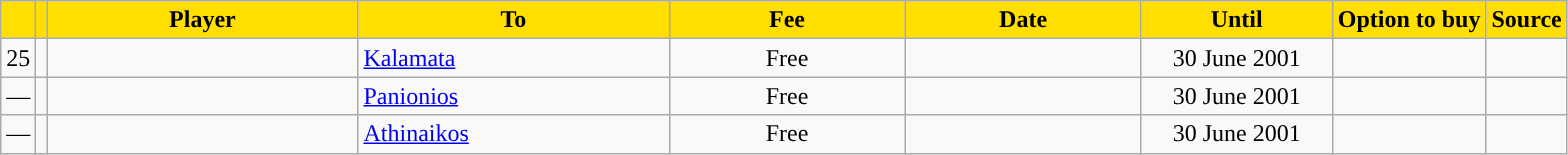<table class="wikitable sortable">
<tr>
<th style="background:#FFDE00"></th>
<th style="background:#FFDE00"></th>
<th width=200 style="background:#FFDE00">Player</th>
<th width=200 style="background:#FFDE00">To</th>
<th width=150 style="background:#FFDE00">Fee</th>
<th width=150 style="background:#FFDE00">Date</th>
<th width=120 style="background:#FFDE00">Until</th>
<th style="background:#FFDE00">Option to buy</th>
<th style="background:#FFDE00">Source</th>
</tr>
<tr>
<td align=center>25</td>
<td align=center></td>
<td></td>
<td> <a href='#'>Kalamata</a></td>
<td align=center>Free</td>
<td align=center></td>
<td align=center>30 June 2001</td>
<td align=center></td>
<td align=center></td>
</tr>
<tr>
<td align=center>—</td>
<td align=center></td>
<td></td>
<td> <a href='#'>Panionios</a></td>
<td align=center>Free</td>
<td align=center></td>
<td align=center>30 June 2001</td>
<td align=center></td>
<td align=center></td>
</tr>
<tr>
<td align=center>—</td>
<td align=center></td>
<td></td>
<td> <a href='#'>Athinaikos</a></td>
<td align=center>Free</td>
<td align=center></td>
<td align=center>30 June 2001</td>
<td align=center></td>
<td align=center></td>
</tr>
</table>
